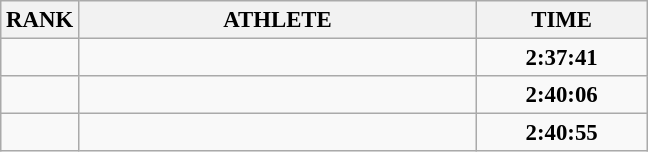<table class="wikitable" style="font-size:95%;">
<tr>
<th>RANK</th>
<th align="left" style="width: 17em">ATHLETE</th>
<th align="left" style="width: 7em">TIME</th>
</tr>
<tr>
<td align="center"></td>
<td></td>
<td align="center"><strong>2:37:41</strong></td>
</tr>
<tr>
<td align="center"></td>
<td></td>
<td align="center"><strong>2:40:06</strong></td>
</tr>
<tr>
<td align="center"></td>
<td></td>
<td align="center"><strong>2:40:55</strong></td>
</tr>
</table>
